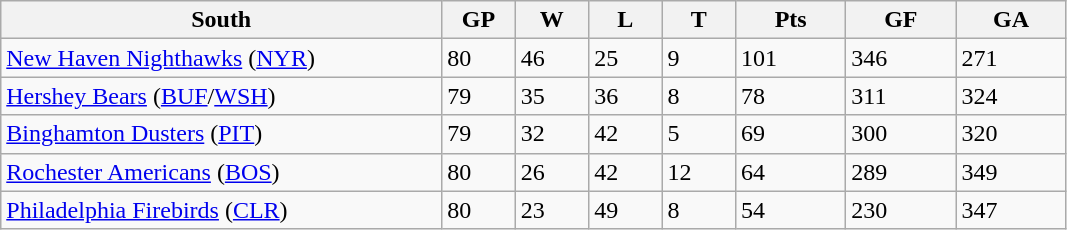<table class="wikitable">
<tr>
<th bgcolor="#DDDDFF" width="30%">South</th>
<th bgcolor="#DDDDFF" width="5%">GP</th>
<th bgcolor="#DDDDFF" width="5%">W</th>
<th bgcolor="#DDDDFF" width="5%">L</th>
<th bgcolor="#DDDDFF" width="5%">T</th>
<th bgcolor="#DDDDFF" width="7.5%">Pts</th>
<th bgcolor="#DDDDFF" width="7.5%">GF</th>
<th bgcolor="#DDDDFF" width="7.5%">GA</th>
</tr>
<tr>
<td><a href='#'>New Haven Nighthawks</a> (<a href='#'>NYR</a>)</td>
<td>80</td>
<td>46</td>
<td>25</td>
<td>9</td>
<td>101</td>
<td>346</td>
<td>271</td>
</tr>
<tr>
<td><a href='#'>Hershey Bears</a> (<a href='#'>BUF</a>/<a href='#'>WSH</a>)</td>
<td>79</td>
<td>35</td>
<td>36</td>
<td>8</td>
<td>78</td>
<td>311</td>
<td>324</td>
</tr>
<tr>
<td><a href='#'>Binghamton Dusters</a> (<a href='#'>PIT</a>)</td>
<td>79</td>
<td>32</td>
<td>42</td>
<td>5</td>
<td>69</td>
<td>300</td>
<td>320</td>
</tr>
<tr>
<td><a href='#'>Rochester Americans</a> (<a href='#'>BOS</a>)</td>
<td>80</td>
<td>26</td>
<td>42</td>
<td>12</td>
<td>64</td>
<td>289</td>
<td>349</td>
</tr>
<tr>
<td><a href='#'>Philadelphia Firebirds</a> (<a href='#'>CLR</a>)</td>
<td>80</td>
<td>23</td>
<td>49</td>
<td>8</td>
<td>54</td>
<td>230</td>
<td>347</td>
</tr>
</table>
